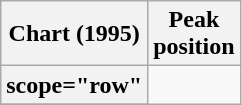<table class="wikitable sortable plainrowheaders">
<tr>
<th scope="col">Chart (1995)</th>
<th scope="col">Peak<br>position</th>
</tr>
<tr>
<th>scope="row"</th>
</tr>
<tr>
</tr>
</table>
